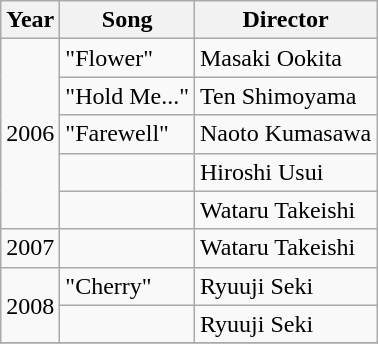<table class="wikitable">
<tr>
<th>Year</th>
<th>Song</th>
<th>Director</th>
</tr>
<tr>
<td rowspan="5">2006</td>
<td>"Flower"</td>
<td>Masaki Ookita</td>
</tr>
<tr>
<td>"Hold Me..."</td>
<td>Ten Shimoyama</td>
</tr>
<tr>
<td>"Farewell"</td>
<td align="center">Naoto Kumasawa</td>
</tr>
<tr>
<td></td>
<td>Hiroshi Usui</td>
</tr>
<tr>
<td></td>
<td>Wataru Takeishi</td>
</tr>
<tr>
<td>2007</td>
<td></td>
<td>Wataru Takeishi</td>
</tr>
<tr>
<td rowspan="2">2008</td>
<td>"Cherry"</td>
<td>Ryuuji Seki</td>
</tr>
<tr>
<td></td>
<td>Ryuuji Seki</td>
</tr>
<tr>
</tr>
</table>
